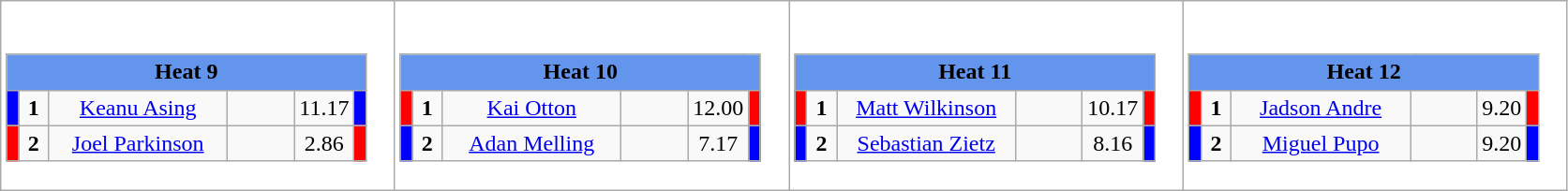<table class="wikitable" style="background:#fff;">
<tr>
<td><div><br><table class="wikitable">
<tr>
<td colspan="6"  style="text-align:center; background:#6495ed;"><strong>Heat 9</strong></td>
</tr>
<tr>
<td style="width:01px; background: #00f;"></td>
<td style="width:14px; text-align:center;"><strong>1</strong></td>
<td style="width:120px; text-align:center;"><a href='#'>Keanu Asing</a></td>
<td style="width:40px; text-align:center;"></td>
<td style="width:20px; text-align:center;">11.17</td>
<td style="width:01px; background: #00f;"></td>
</tr>
<tr>
<td style="width:01px; background: #f00;"></td>
<td style="width:14px; text-align:center;"><strong>2</strong></td>
<td style="width:120px; text-align:center;"><a href='#'>Joel Parkinson</a></td>
<td style="width:40px; text-align:center;"></td>
<td style="width:20px; text-align:center;">2.86</td>
<td style="width:01px; background: #f00;"></td>
</tr>
</table>
</div></td>
<td><div><br><table class="wikitable">
<tr>
<td colspan="6"  style="text-align:center; background:#6495ed;"><strong>Heat 10</strong></td>
</tr>
<tr>
<td style="width:01px; background: #f00;"></td>
<td style="width:14px; text-align:center;"><strong>1</strong></td>
<td style="width:120px; text-align:center;"><a href='#'>Kai Otton</a></td>
<td style="width:40px; text-align:center;"></td>
<td style="width:20px; text-align:center;">12.00</td>
<td style="width:01px; background: #f00;"></td>
</tr>
<tr>
<td style="width:01px; background: #00f;"></td>
<td style="width:14px; text-align:center;"><strong>2</strong></td>
<td style="width:120px; text-align:center;"><a href='#'>Adan Melling</a></td>
<td style="width:40px; text-align:center;"></td>
<td style="width:20px; text-align:center;">7.17</td>
<td style="width:01px; background: #00f;"></td>
</tr>
</table>
</div></td>
<td><div><br><table class="wikitable">
<tr>
<td colspan="6"  style="text-align:center; background:#6495ed;"><strong>Heat 11</strong></td>
</tr>
<tr>
<td style="width:01px; background: #f00;"></td>
<td style="width:14px; text-align:center;"><strong>1</strong></td>
<td style="width:120px; text-align:center;"><a href='#'>Matt Wilkinson</a></td>
<td style="width:40px; text-align:center;"></td>
<td style="width:20px; text-align:center;">10.17</td>
<td style="width:01px; background: #f00;"></td>
</tr>
<tr>
<td style="width:01px; background: #00f;"></td>
<td style="width:14px; text-align:center;"><strong>2</strong></td>
<td style="width:120px; text-align:center;"><a href='#'>Sebastian Zietz</a></td>
<td style="width:40px; text-align:center;"></td>
<td style="width:20px; text-align:center;">8.16</td>
<td style="width:01px; background: #00f;"></td>
</tr>
</table>
</div></td>
<td><div><br><table class="wikitable">
<tr>
<td colspan="6"  style="text-align:center; background:#6495ed;"><strong>Heat 12</strong></td>
</tr>
<tr>
<td style="width:01px; background: #f00;"></td>
<td style="width:14px; text-align:center;"><strong>1</strong></td>
<td style="width:120px; text-align:center;"><a href='#'>Jadson Andre</a></td>
<td style="width:40px; text-align:center;"></td>
<td style="width:20px; text-align:center;">9.20</td>
<td style="width:01px; background: #f00;"></td>
</tr>
<tr>
<td style="width:01px; background: #00f;"></td>
<td style="width:14px; text-align:center;"><strong>2</strong></td>
<td style="width:120px; text-align:center;"><a href='#'>Miguel Pupo</a></td>
<td style="width:40px; text-align:center;"></td>
<td style="width:20px; text-align:center;">9.20</td>
<td style="width:01px; background: #00f;"></td>
</tr>
</table>
</div></td>
</tr>
</table>
